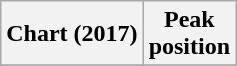<table class="wikitable plainrowheaders">
<tr>
<th>Chart (2017)</th>
<th>Peak<br>position</th>
</tr>
<tr>
</tr>
</table>
